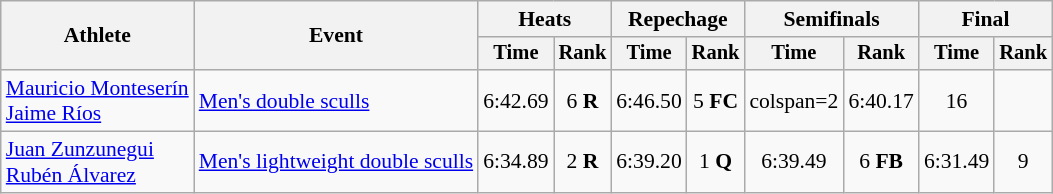<table class="wikitable" style="font-size:90%">
<tr>
<th rowspan="2">Athlete</th>
<th rowspan="2">Event</th>
<th colspan="2">Heats</th>
<th colspan="2">Repechage</th>
<th colspan="2">Semifinals</th>
<th colspan="2">Final</th>
</tr>
<tr style="font-size:95%">
<th>Time</th>
<th>Rank</th>
<th>Time</th>
<th>Rank</th>
<th>Time</th>
<th>Rank</th>
<th>Time</th>
<th>Rank</th>
</tr>
<tr align=center>
<td align=left><a href='#'>Mauricio Monteserín</a><br><a href='#'>Jaime Ríos</a></td>
<td align=left><a href='#'>Men's double sculls</a></td>
<td>6:42.69</td>
<td>6 <strong>R</strong></td>
<td>6:46.50</td>
<td>5 <strong>FC</strong></td>
<td>colspan=2 </td>
<td>6:40.17</td>
<td>16</td>
</tr>
<tr align=center>
<td align=left><a href='#'>Juan Zunzunegui</a><br><a href='#'>Rubén Álvarez</a></td>
<td align=left><a href='#'>Men's lightweight double sculls</a></td>
<td>6:34.89</td>
<td>2 <strong>R</strong></td>
<td>6:39.20</td>
<td>1 <strong>Q</strong></td>
<td>6:39.49</td>
<td>6 <strong>FB</strong></td>
<td>6:31.49</td>
<td>9</td>
</tr>
</table>
